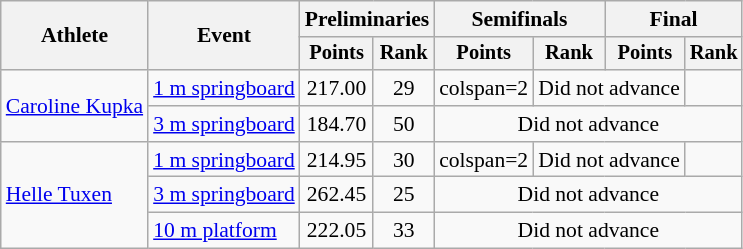<table class="wikitable" style="text-align:center; font-size:90%;">
<tr>
<th rowspan=2>Athlete</th>
<th rowspan=2>Event</th>
<th colspan=2>Preliminaries</th>
<th colspan=2>Semifinals</th>
<th colspan=2>Final</th>
</tr>
<tr style="font-size:95%">
<th>Points</th>
<th>Rank</th>
<th>Points</th>
<th>Rank</th>
<th>Points</th>
<th>Rank</th>
</tr>
<tr>
<td align=left rowspan=2><a href='#'>Caroline Kupka</a></td>
<td align=left><a href='#'>1 m springboard</a></td>
<td>217.00</td>
<td>29</td>
<td>colspan=2 </td>
<td colspan=2>Did not advance</td>
</tr>
<tr>
<td align=left><a href='#'>3 m springboard</a></td>
<td>184.70</td>
<td>50</td>
<td colspan=4>Did not advance</td>
</tr>
<tr>
<td align=left rowspan=3><a href='#'>Helle Tuxen</a></td>
<td align=left><a href='#'>1 m springboard</a></td>
<td>214.95</td>
<td>30</td>
<td>colspan=2 </td>
<td colspan=2>Did not advance</td>
</tr>
<tr>
<td align=left><a href='#'>3 m springboard</a></td>
<td>262.45</td>
<td>25</td>
<td colspan=4>Did not advance</td>
</tr>
<tr>
<td align=left><a href='#'>10 m platform</a></td>
<td>222.05</td>
<td>33</td>
<td colspan=4>Did not advance</td>
</tr>
</table>
